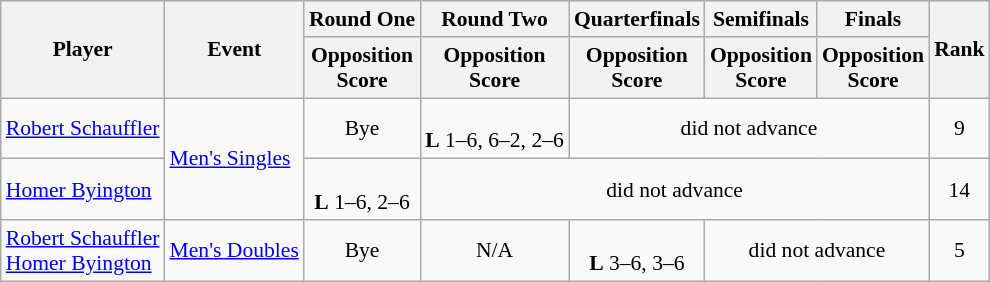<table class=wikitable style="font-size:90%">
<tr>
<th rowspan="2">Player</th>
<th rowspan="2">Event</th>
<th>Round One</th>
<th>Round Two</th>
<th>Quarterfinals</th>
<th>Semifinals</th>
<th>Finals</th>
<th rowspan=2>Rank</th>
</tr>
<tr>
<th>Opposition<br>Score</th>
<th>Opposition<br>Score</th>
<th>Opposition<br>Score</th>
<th>Opposition<br>Score</th>
<th>Opposition<br>Score</th>
</tr>
<tr>
<td><a href='#'>Robert Schauffler</a></td>
<td rowspan=2><a href='#'>Men's Singles</a></td>
<td align=center>Bye</td>
<td align=center> <br> <strong>L</strong> 1–6, 6–2, 2–6</td>
<td align=center colspan=3>did not advance</td>
<td align=center>9</td>
</tr>
<tr>
<td><a href='#'>Homer Byington</a></td>
<td align=center> <br> <strong>L</strong> 1–6, 2–6</td>
<td align=center colspan=4>did not advance</td>
<td align=center>14</td>
</tr>
<tr>
<td><a href='#'>Robert Schauffler</a><br><a href='#'>Homer Byington</a></td>
<td><a href='#'>Men's Doubles</a></td>
<td align=center>Bye</td>
<td align=center>N/A</td>
<td align=center> <br> <strong>L</strong> 3–6, 3–6</td>
<td align=center colspan=2>did not advance</td>
<td align=center>5</td>
</tr>
</table>
